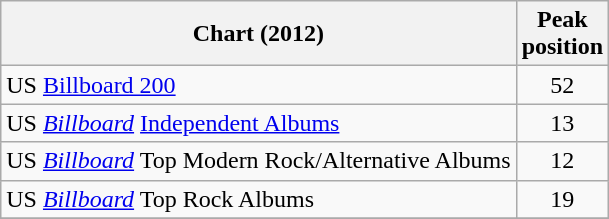<table class="wikitable sortable">
<tr>
<th>Chart (2012)</th>
<th>Peak<br>position</th>
</tr>
<tr>
<td>US <a href='#'>Billboard 200</a></td>
<td align="center">52</td>
</tr>
<tr>
<td>US <em><a href='#'>Billboard</a></em> <a href='#'>Independent Albums</a></td>
<td align="center">13</td>
</tr>
<tr>
<td>US <em><a href='#'>Billboard</a></em> Top Modern Rock/Alternative Albums</td>
<td align="center">12</td>
</tr>
<tr>
<td>US <em><a href='#'>Billboard</a></em> Top Rock Albums</td>
<td align="center">19</td>
</tr>
<tr>
</tr>
</table>
